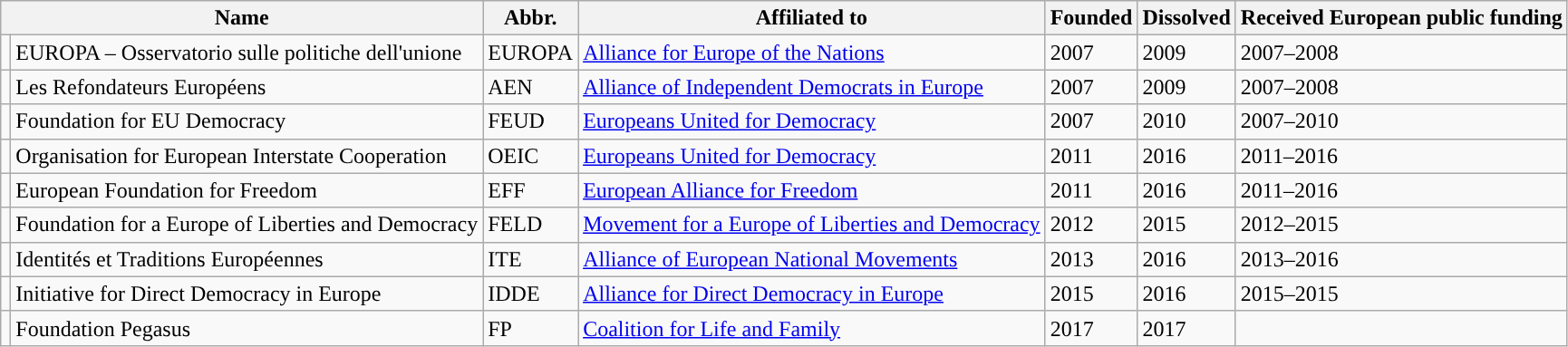<table class="wikitable centre sortable">
<tr>
<th colspan="2">Name</th>
<th>Abbr.</th>
<th>Affiliated to</th>
<th>Founded</th>
<th>Dissolved</th>
<th>Received European public funding</th>
</tr>
<tr>
<td></td>
<td>EUROPA – Osservatorio sulle politiche dell'unione</td>
<td>EUROPA</td>
<td><a href='#'>Alliance for Europe of the Nations</a></td>
<td>2007</td>
<td>2009</td>
<td>2007–2008</td>
</tr>
<tr>
<td></td>
<td>Les Refondateurs Européens</td>
<td>AEN</td>
<td><a href='#'>Alliance of Independent Democrats in Europe</a></td>
<td>2007</td>
<td>2009</td>
<td>2007–2008</td>
</tr>
<tr>
<td></td>
<td>Foundation for EU Democracy</td>
<td>FEUD</td>
<td><a href='#'>Europeans United for Democracy</a></td>
<td>2007</td>
<td>2010</td>
<td>2007–2010</td>
</tr>
<tr>
<td></td>
<td>Organisation for European Interstate Cooperation</td>
<td>OEIC</td>
<td><a href='#'>Europeans United for Democracy</a></td>
<td>2011</td>
<td>2016</td>
<td>2011–2016</td>
</tr>
<tr>
<td></td>
<td>European Foundation for Freedom</td>
<td>EFF</td>
<td><a href='#'>European Alliance for Freedom</a></td>
<td>2011</td>
<td>2016</td>
<td>2011–2016</td>
</tr>
<tr>
<td></td>
<td>Foundation for a Europe of Liberties and Democracy</td>
<td>FELD</td>
<td><a href='#'>Movement for a Europe of Liberties and Democracy</a></td>
<td>2012</td>
<td>2015</td>
<td>2012–2015</td>
</tr>
<tr>
<td></td>
<td>Identités et Traditions Européennes</td>
<td>ITE</td>
<td><a href='#'>Alliance of European National Movements</a></td>
<td>2013</td>
<td>2016</td>
<td>2013–2016</td>
</tr>
<tr>
<td></td>
<td>Initiative for Direct Democracy in Europe</td>
<td>IDDE</td>
<td><a href='#'>Alliance for Direct Democracy in Europe</a></td>
<td>2015</td>
<td>2016</td>
<td>2015–2015</td>
</tr>
<tr>
<td></td>
<td>Foundation Pegasus</td>
<td>FP</td>
<td><a href='#'>Coalition for Life and Family</a></td>
<td>2017</td>
<td>2017</td>
<td></td>
</tr>
</table>
